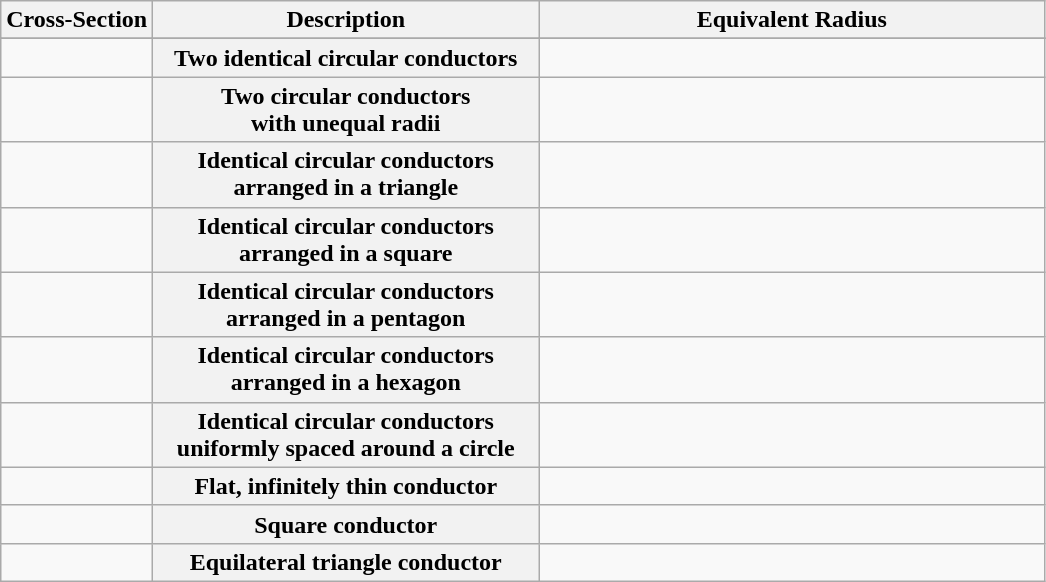<table class="wikitable">
<tr>
<th align="center">Cross-Section</th>
<th width="250pt" align="center">Description</th>
<th width="330pt" align="center">Equivalent Radius</th>
</tr>
<tr>
</tr>
<tr>
<td align="center"></td>
<th align="center">Two identical circular conductors</th>
<td align="center"></td>
</tr>
<tr>
<td align="center"></td>
<th align="center">Two circular conductors<br> with unequal radii</th>
<td align="center"></td>
</tr>
<tr>
<td align="center"></td>
<th align="center">Identical circular conductors<br> arranged in a triangle</th>
<td align="center"></td>
</tr>
<tr>
<td align="center"></td>
<th align="center">Identical circular conductors<br> arranged in a square</th>
<td align="center"></td>
</tr>
<tr>
<td align="center"></td>
<th align="center">Identical circular conductors<br> arranged in a pentagon</th>
<td align="center"></td>
</tr>
<tr>
<td align="center"></td>
<th align="center">Identical circular conductors<br> arranged in a hexagon</th>
<td align="center"></td>
</tr>
<tr>
<td align="center"></td>
<th align="center"> Identical circular conductors <br> uniformly spaced around a circle</th>
<td align="center"></td>
</tr>
<tr>
<td align="center"></td>
<th align="center">Flat, infinitely thin conductor</th>
<td align="center"></td>
</tr>
<tr>
<td align="center"></td>
<th align="center">Square conductor</th>
<td align="center"></td>
</tr>
<tr>
<td align="center"></td>
<th align="center">Equilateral triangle conductor</th>
<td align="center"></td>
</tr>
</table>
